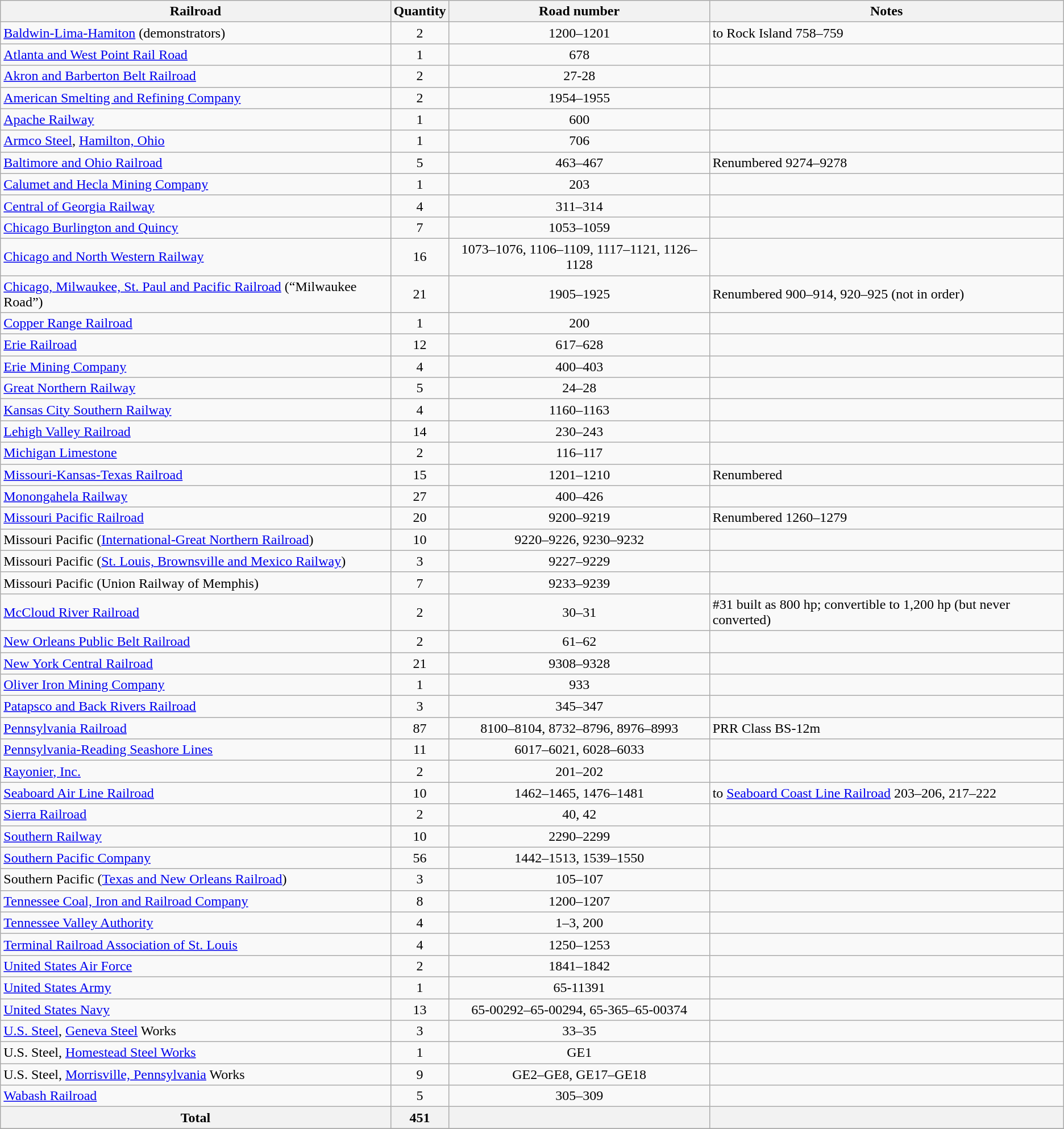<table class="wikitable">
<tr>
<th>Railroad</th>
<th>Quantity</th>
<th>Road number</th>
<th>Notes</th>
</tr>
<tr>
<td><a href='#'>Baldwin-Lima-Hamiton</a> (demonstrators)</td>
<td style="text-align:center;">2</td>
<td style="text-align:center;">1200–1201</td>
<td>to Rock Island 758–759</td>
</tr>
<tr>
<td><a href='#'>Atlanta and West Point Rail Road</a></td>
<td style="text-align:center;">1</td>
<td style="text-align:center;">678</td>
<td></td>
</tr>
<tr>
<td><a href='#'>Akron and Barberton Belt Railroad</a></td>
<td style="text-align:center;">2</td>
<td style="text-align:center;">27-28</td>
<td></td>
</tr>
<tr>
<td><a href='#'>American Smelting and Refining Company</a></td>
<td style="text-align:center;">2</td>
<td style="text-align:center;">1954–1955</td>
<td></td>
</tr>
<tr>
<td><a href='#'>Apache Railway</a></td>
<td style="text-align:center;">1</td>
<td style="text-align:center;">600</td>
<td></td>
</tr>
<tr>
<td><a href='#'>Armco Steel</a>, <a href='#'>Hamilton, Ohio</a></td>
<td style="text-align:center;">1</td>
<td style="text-align:center;">706</td>
<td></td>
</tr>
<tr>
<td><a href='#'>Baltimore and Ohio Railroad</a></td>
<td style="text-align:center;">5</td>
<td style="text-align:center;">463–467</td>
<td>Renumbered 9274–9278</td>
</tr>
<tr>
<td><a href='#'>Calumet and Hecla Mining Company</a></td>
<td style="text-align:center;">1</td>
<td style="text-align:center;">203</td>
<td></td>
</tr>
<tr>
<td><a href='#'>Central of Georgia Railway</a></td>
<td style="text-align:center;">4</td>
<td style="text-align:center;">311–314</td>
<td></td>
</tr>
<tr>
<td><a href='#'>Chicago Burlington and Quincy</a></td>
<td style="text-align:center;">7</td>
<td style="text-align:center;">1053–1059</td>
<td></td>
</tr>
<tr>
<td><a href='#'>Chicago and North Western Railway</a></td>
<td style="text-align:center;">16</td>
<td style="text-align:center;">1073–1076, 1106–1109, 1117–1121, 1126–1128</td>
<td></td>
</tr>
<tr>
<td><a href='#'>Chicago, Milwaukee, St. Paul and Pacific Railroad</a> (“Milwaukee Road”)</td>
<td style="text-align:center;">21</td>
<td style="text-align:center;">1905–1925</td>
<td>Renumbered 900–914, 920–925 (not in order)</td>
</tr>
<tr>
<td><a href='#'>Copper Range Railroad</a></td>
<td style="text-align:center;">1</td>
<td style="text-align:center;">200</td>
<td></td>
</tr>
<tr>
<td><a href='#'>Erie Railroad</a></td>
<td style="text-align:center;">12</td>
<td style="text-align:center;">617–628</td>
<td></td>
</tr>
<tr>
<td><a href='#'>Erie Mining Company</a></td>
<td style="text-align:center;">4</td>
<td style="text-align:center;">400–403</td>
<td></td>
</tr>
<tr>
<td><a href='#'>Great Northern Railway</a></td>
<td style="text-align:center;">5</td>
<td style="text-align:center;">24–28</td>
<td></td>
</tr>
<tr>
<td><a href='#'>Kansas City Southern Railway</a></td>
<td style="text-align:center;">4</td>
<td style="text-align:center;">1160–1163</td>
<td></td>
</tr>
<tr>
<td><a href='#'>Lehigh Valley Railroad</a></td>
<td style="text-align:center;">14</td>
<td style="text-align:center;">230–243</td>
<td></td>
</tr>
<tr>
<td><a href='#'>Michigan Limestone</a></td>
<td style="text-align:center;">2</td>
<td style="text-align:center;">116–117</td>
<td></td>
</tr>
<tr>
<td><a href='#'>Missouri-Kansas-Texas Railroad</a></td>
<td style="text-align:center;">15</td>
<td style="text-align:center;">1201–1210</td>
<td>Renumbered</td>
</tr>
<tr>
<td><a href='#'>Monongahela Railway</a></td>
<td style="text-align:center;">27</td>
<td style="text-align:center;">400–426</td>
<td></td>
</tr>
<tr>
<td><a href='#'>Missouri Pacific Railroad</a></td>
<td style="text-align:center;">20</td>
<td style="text-align:center;">9200–9219</td>
<td>Renumbered 1260–1279</td>
</tr>
<tr>
<td>Missouri Pacific (<a href='#'>International-Great Northern Railroad</a>)</td>
<td style="text-align:center;">10</td>
<td style="text-align:center;">9220–9226, 9230–9232</td>
<td></td>
</tr>
<tr>
<td>Missouri Pacific (<a href='#'>St. Louis, Brownsville and Mexico Railway</a>)</td>
<td style="text-align:center;">3</td>
<td style="text-align:center;">9227–9229</td>
<td></td>
</tr>
<tr>
<td>Missouri Pacific (Union Railway of Memphis)</td>
<td style="text-align:center;">7</td>
<td style="text-align:center;">9233–9239</td>
<td></td>
</tr>
<tr>
<td><a href='#'>McCloud River Railroad</a></td>
<td style="text-align:center;">2</td>
<td style="text-align:center;">30–31</td>
<td>#31 built as 800 hp; convertible to 1,200 hp (but never converted)</td>
</tr>
<tr>
<td><a href='#'>New Orleans Public Belt Railroad</a></td>
<td style="text-align:center;">2</td>
<td style="text-align:center;">61–62</td>
<td></td>
</tr>
<tr>
<td><a href='#'>New York Central Railroad</a></td>
<td style="text-align:center;">21</td>
<td style="text-align:center;">9308–9328</td>
<td></td>
</tr>
<tr>
<td><a href='#'>Oliver Iron Mining Company</a></td>
<td style="text-align:center;">1</td>
<td style="text-align:center;">933</td>
<td></td>
</tr>
<tr>
<td><a href='#'>Patapsco and Back Rivers Railroad</a></td>
<td style="text-align:center;">3</td>
<td style="text-align:center;">345–347</td>
<td></td>
</tr>
<tr>
<td><a href='#'>Pennsylvania Railroad</a></td>
<td style="text-align:center;">87</td>
<td style="text-align:center;">8100–8104, 8732–8796, 8976–8993</td>
<td>PRR Class BS-12m</td>
</tr>
<tr>
<td><a href='#'>Pennsylvania-Reading Seashore Lines</a></td>
<td style="text-align:center;">11</td>
<td style="text-align:center;">6017–6021, 6028–6033</td>
<td></td>
</tr>
<tr>
<td><a href='#'>Rayonier, Inc.</a></td>
<td style="text-align:center;">2</td>
<td style="text-align:center;">201–202</td>
<td></td>
</tr>
<tr>
<td><a href='#'>Seaboard Air Line Railroad</a></td>
<td style="text-align:center;">10</td>
<td style="text-align:center;">1462–1465, 1476–1481</td>
<td>to <a href='#'>Seaboard Coast Line Railroad</a> 203–206, 217–222</td>
</tr>
<tr>
<td><a href='#'>Sierra Railroad</a></td>
<td style="text-align:center;">2</td>
<td style="text-align:center;">40, 42</td>
<td></td>
</tr>
<tr>
<td><a href='#'>Southern Railway</a></td>
<td style="text-align:center;">10</td>
<td style="text-align:center;">2290–2299</td>
<td></td>
</tr>
<tr>
<td><a href='#'>Southern Pacific Company</a></td>
<td style="text-align:center;">56</td>
<td style="text-align:center;">1442–1513, 1539–1550</td>
<td></td>
</tr>
<tr>
<td>Southern Pacific (<a href='#'>Texas and New Orleans Railroad</a>)</td>
<td style="text-align:center;">3</td>
<td style="text-align:center;">105–107</td>
<td></td>
</tr>
<tr>
<td><a href='#'>Tennessee Coal, Iron and Railroad Company</a></td>
<td style="text-align:center;">8</td>
<td style="text-align:center;">1200–1207</td>
<td></td>
</tr>
<tr>
<td><a href='#'>Tennessee Valley Authority</a></td>
<td style="text-align:center;">4</td>
<td style="text-align:center;">1–3, 200</td>
<td></td>
</tr>
<tr>
<td><a href='#'>Terminal Railroad Association of St. Louis</a></td>
<td style="text-align:center;">4</td>
<td style="text-align:center;">1250–1253</td>
<td></td>
</tr>
<tr>
<td><a href='#'>United States Air Force</a></td>
<td style="text-align:center;">2</td>
<td style="text-align:center;">1841–1842</td>
<td></td>
</tr>
<tr>
<td><a href='#'>United States Army</a></td>
<td style="text-align:center;">1</td>
<td style="text-align:center;">65-11391</td>
<td></td>
</tr>
<tr>
<td><a href='#'>United States Navy</a></td>
<td style="text-align:center;">13</td>
<td style="text-align:center;">65-00292–65-00294, 65-365–65-00374</td>
<td></td>
</tr>
<tr>
<td><a href='#'>U.S. Steel</a>, <a href='#'>Geneva Steel</a> Works</td>
<td style="text-align:center;">3</td>
<td style="text-align:center;">33–35</td>
<td></td>
</tr>
<tr>
<td>U.S. Steel, <a href='#'>Homestead Steel Works</a></td>
<td style="text-align:center;">1</td>
<td style="text-align:center;">GE1</td>
<td></td>
</tr>
<tr>
<td>U.S. Steel, <a href='#'>Morrisville, Pennsylvania</a> Works</td>
<td style="text-align:center;">9</td>
<td style="text-align:center;">GE2–GE8, GE17–GE18</td>
<td></td>
</tr>
<tr>
<td><a href='#'>Wabash Railroad</a></td>
<td style="text-align:center;">5</td>
<td style="text-align:center;">305–309</td>
<td></td>
</tr>
<tr>
<th>Total</th>
<th>451</th>
<th></th>
<th></th>
</tr>
<tr>
</tr>
</table>
